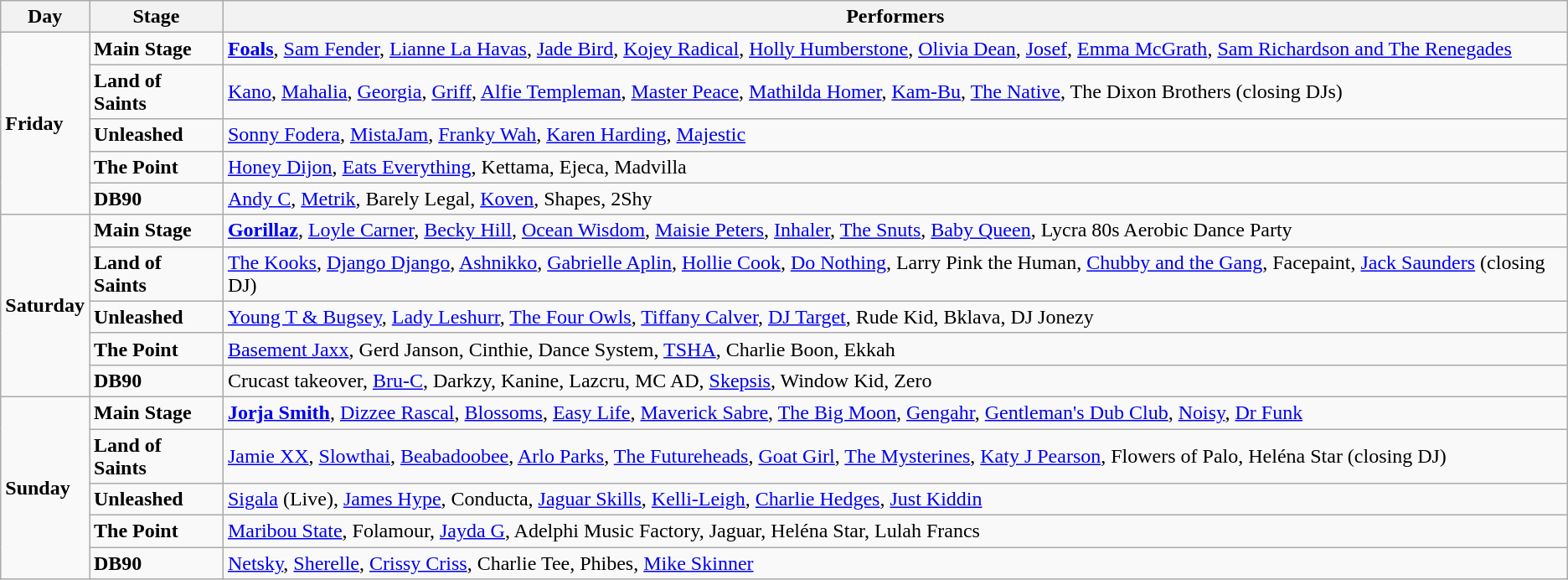<table class="wikitable">
<tr>
<th><strong>Day</strong></th>
<th><strong>Stage</strong></th>
<th><strong>Performers</strong></th>
</tr>
<tr>
<td rowspan="5"><strong>Friday</strong></td>
<td><strong>Main Stage</strong></td>
<td><strong><a href='#'>Foals</a></strong>, <a href='#'>Sam Fender</a>, <a href='#'>Lianne La Havas</a>, <a href='#'>Jade Bird</a>, <a href='#'>Kojey Radical</a>, <a href='#'>Holly Humberstone</a>, <a href='#'>Olivia Dean</a>, <a href='#'>Josef</a>, <a href='#'>Emma McGrath</a>, <a href='#'>Sam Richardson and The Renegades</a></td>
</tr>
<tr>
<td><strong>Land of Saints</strong></td>
<td><a href='#'>Kano</a>, <a href='#'>Mahalia</a>, <a href='#'>Georgia</a>, <a href='#'>Griff</a>, <a href='#'>Alfie Templeman</a>, <a href='#'>Master Peace</a>, <a href='#'>Mathilda Homer</a>, <a href='#'>Kam-Bu</a>, <a href='#'>The Native</a>, The Dixon Brothers (closing DJs)</td>
</tr>
<tr>
<td><strong>Unleashed</strong></td>
<td><a href='#'>Sonny Fodera</a>, <a href='#'>MistaJam</a>, <a href='#'>Franky Wah</a>, <a href='#'>Karen Harding</a>, <a href='#'>Majestic</a></td>
</tr>
<tr>
<td><strong>The Point</strong></td>
<td><a href='#'>Honey Dijon</a>, <a href='#'>Eats Everything</a>, Kettama, Ejeca, Madvilla</td>
</tr>
<tr>
<td><strong>DB90</strong></td>
<td><a href='#'>Andy C</a>, <a href='#'>Metrik</a>, Barely Legal, <a href='#'>Koven</a>, Shapes, 2Shy</td>
</tr>
<tr>
<td rowspan="5"><strong>Saturday</strong></td>
<td><strong>Main Stage</strong></td>
<td><strong><a href='#'>Gorillaz</a></strong>, <a href='#'>Loyle Carner</a>, <a href='#'>Becky Hill</a>, <a href='#'>Ocean Wisdom</a>, <a href='#'>Maisie Peters</a>, <a href='#'>Inhaler</a>, <a href='#'>The Snuts</a>, <a href='#'>Baby Queen</a>, Lycra 80s Aerobic Dance Party</td>
</tr>
<tr>
<td><strong>Land of Saints</strong></td>
<td><a href='#'>The Kooks</a>, <a href='#'>Django Django</a>, <a href='#'>Ashnikko</a>, <a href='#'>Gabrielle Aplin</a>, <a href='#'>Hollie Cook</a>, <a href='#'>Do Nothing</a>, Larry Pink the Human, <a href='#'>Chubby and the Gang</a>, Facepaint, <a href='#'>Jack Saunders</a> (closing DJ)</td>
</tr>
<tr>
<td><strong>Unleashed</strong></td>
<td><a href='#'>Young T & Bugsey</a>, <a href='#'>Lady Leshurr</a>, <a href='#'>The Four Owls</a>, <a href='#'>Tiffany Calver</a>, <a href='#'>DJ Target</a>, Rude Kid, Bklava, DJ Jonezy</td>
</tr>
<tr>
<td><strong>The Point</strong></td>
<td><a href='#'>Basement Jaxx</a>, Gerd Janson, Cinthie, Dance System, <a href='#'>TSHA</a>, Charlie Boon, Ekkah</td>
</tr>
<tr>
<td><strong>DB90</strong></td>
<td>Crucast takeover, <a href='#'>Bru-C</a>, Darkzy, Kanine, Lazcru, MC AD, <a href='#'>Skepsis</a>, Window Kid, Zero</td>
</tr>
<tr>
<td rowspan="5"><strong>Sunday</strong></td>
<td><strong>Main Stage</strong></td>
<td><strong><a href='#'>Jorja Smith</a></strong>, <a href='#'>Dizzee Rascal</a>, <a href='#'>Blossoms</a>, <a href='#'>Easy Life</a>, <a href='#'>Maverick Sabre</a>, <a href='#'>The Big Moon</a>, <a href='#'>Gengahr</a>, <a href='#'>Gentleman's Dub Club</a>, <a href='#'>Noisy</a>, <a href='#'>Dr Funk</a></td>
</tr>
<tr>
<td><strong>Land of Saints</strong></td>
<td><a href='#'>Jamie XX</a>, <a href='#'>Slowthai</a>, <a href='#'>Beabadoobee</a>, <a href='#'>Arlo Parks</a>, <a href='#'>The Futureheads</a>, <a href='#'>Goat Girl</a>, <a href='#'>The Mysterines</a>, <a href='#'>Katy J Pearson</a>, Flowers of Palo, Heléna Star (closing DJ)</td>
</tr>
<tr>
<td><strong>Unleashed</strong></td>
<td><a href='#'>Sigala</a> (Live), <a href='#'>James Hype</a>, Conducta, <a href='#'>Jaguar Skills</a>, <a href='#'>Kelli-Leigh</a>, <a href='#'>Charlie Hedges</a>, <a href='#'>Just Kiddin</a></td>
</tr>
<tr>
<td><strong>The Point</strong></td>
<td><a href='#'>Maribou State</a>, Folamour, <a href='#'>Jayda G</a>, Adelphi Music Factory, Jaguar, Heléna Star, Lulah Francs</td>
</tr>
<tr>
<td><strong>DB90</strong></td>
<td><a href='#'>Netsky</a>, <a href='#'>Sherelle</a>, <a href='#'>Crissy Criss</a>, Charlie Tee, Phibes, <a href='#'>Mike Skinner</a></td>
</tr>
</table>
